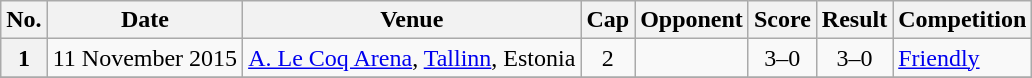<table class="wikitable sortable plainrowheaders">
<tr>
<th scope=col>No.</th>
<th scope=col data-sort-type=date>Date</th>
<th scope=col>Venue</th>
<th scope=col>Cap</th>
<th scope=col>Opponent</th>
<th scope=col>Score</th>
<th scope=col>Result</th>
<th scope=col>Competition</th>
</tr>
<tr>
<th scope=row>1</th>
<td>11 November 2015</td>
<td><a href='#'>A. Le Coq Arena</a>, <a href='#'>Tallinn</a>, Estonia</td>
<td align=center>2</td>
<td></td>
<td align=center>3–0</td>
<td align=center>3–0</td>
<td><a href='#'>Friendly</a></td>
</tr>
<tr>
</tr>
</table>
